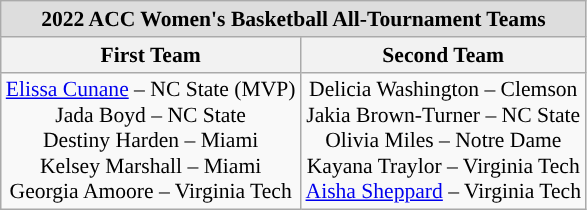<table class="wikitable" style="white-space:nowrap; font-size:90%;">
<tr>
<td colspan="2" style="text-align:center; background:#ddd;"><strong>2022 ACC Women's Basketball All-Tournament Teams</strong></td>
</tr>
<tr>
<th>First Team</th>
<th>Second Team</th>
</tr>
<tr>
<td style="text-align:center;"><a href='#'>Elissa Cunane</a> – NC State (MVP)<br>Jada Boyd – NC State<br>Destiny Harden  – Miami<br>Kelsey Marshall – Miami<br>Georgia Amoore – Virginia Tech</td>
<td style="text-align:center;">Delicia Washington – Clemson<br>Jakia Brown-Turner – NC State<br>Olivia Miles – Notre Dame<br>Kayana Traylor – Virginia Tech<br><a href='#'>Aisha Sheppard</a> – Virginia Tech</td>
</tr>
</table>
